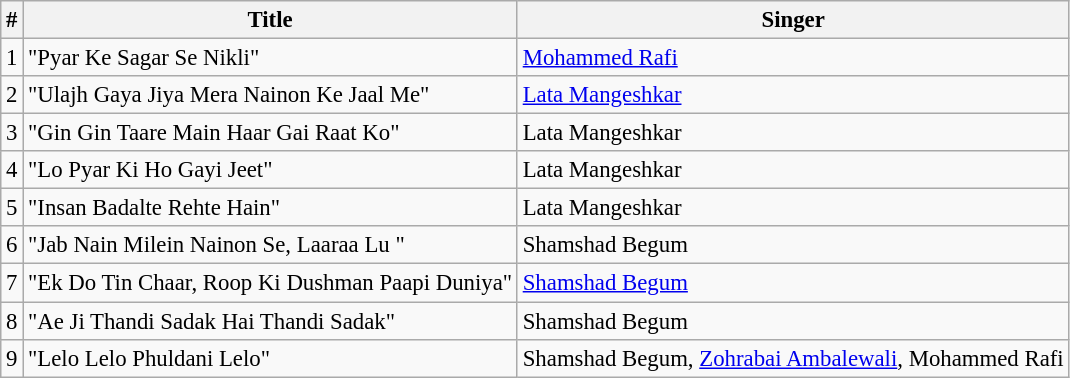<table class="wikitable" style="font-size:95%;">
<tr>
<th>#</th>
<th>Title</th>
<th>Singer</th>
</tr>
<tr>
<td>1</td>
<td>"Pyar Ke Sagar Se Nikli"</td>
<td><a href='#'>Mohammed Rafi</a></td>
</tr>
<tr>
<td>2</td>
<td>"Ulajh Gaya Jiya Mera Nainon Ke Jaal Me"</td>
<td><a href='#'>Lata Mangeshkar</a></td>
</tr>
<tr>
<td>3</td>
<td>"Gin Gin Taare Main Haar Gai Raat Ko"</td>
<td>Lata Mangeshkar</td>
</tr>
<tr>
<td>4</td>
<td>"Lo Pyar Ki Ho Gayi Jeet"</td>
<td>Lata Mangeshkar</td>
</tr>
<tr>
<td>5</td>
<td>"Insan Badalte Rehte Hain"</td>
<td>Lata Mangeshkar</td>
</tr>
<tr>
<td>6</td>
<td>"Jab Nain Milein Nainon Se, Laaraa Lu "</td>
<td>Shamshad Begum</td>
</tr>
<tr>
<td>7</td>
<td>"Ek Do Tin Chaar, Roop Ki Dushman Paapi Duniya"</td>
<td><a href='#'>Shamshad Begum</a></td>
</tr>
<tr>
<td>8</td>
<td>"Ae Ji Thandi Sadak Hai Thandi Sadak"</td>
<td>Shamshad Begum</td>
</tr>
<tr>
<td>9</td>
<td>"Lelo Lelo Phuldani Lelo"</td>
<td>Shamshad Begum, <a href='#'>Zohrabai Ambalewali</a>, Mohammed Rafi</td>
</tr>
</table>
